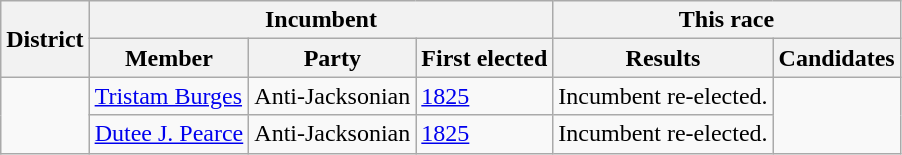<table class=wikitable>
<tr>
<th rowspan=2>District</th>
<th colspan=3>Incumbent</th>
<th colspan=2>This race</th>
</tr>
<tr>
<th>Member</th>
<th>Party</th>
<th>First elected</th>
<th>Results</th>
<th>Candidates</th>
</tr>
<tr>
<td rowspan=2><br></td>
<td><a href='#'>Tristam Burges</a></td>
<td>Anti-Jacksonian</td>
<td><a href='#'>1825</a></td>
<td>Incumbent re-elected.</td>
<td rowspan=2 nowrap></td>
</tr>
<tr>
<td><a href='#'>Dutee J. Pearce</a></td>
<td>Anti-Jacksonian</td>
<td><a href='#'>1825</a></td>
<td>Incumbent re-elected.</td>
</tr>
</table>
